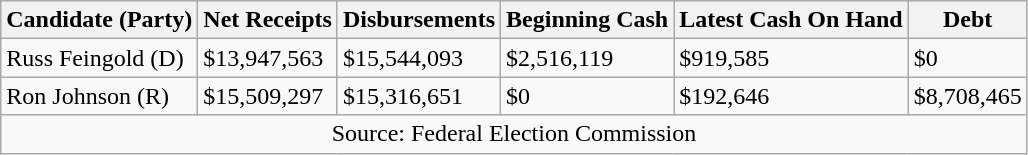<table class="wikitable sortable">
<tr>
<th>Candidate (Party)</th>
<th>Net Receipts</th>
<th>Disbursements</th>
<th>Beginning Cash</th>
<th>Latest Cash On Hand</th>
<th>Debt</th>
</tr>
<tr>
<td>Russ Feingold (D)</td>
<td>$13,947,563</td>
<td>$15,544,093</td>
<td>$2,516,119</td>
<td>$919,585</td>
<td>$0</td>
</tr>
<tr>
<td>Ron Johnson (R)</td>
<td>$15,509,297</td>
<td>$15,316,651</td>
<td>$0</td>
<td>$192,646</td>
<td>$8,708,465</td>
</tr>
<tr style="text-align:center" class="sortbottom">
<td colspan=6>Source: Federal Election Commission</td>
</tr>
</table>
